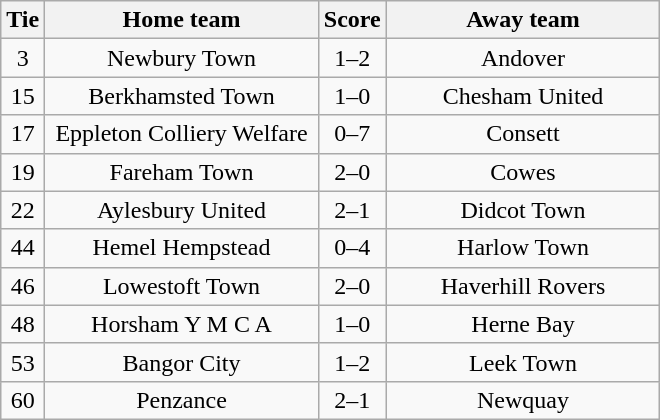<table class="wikitable" style="text-align:center;">
<tr>
<th width=20>Tie</th>
<th width=175>Home team</th>
<th width=20>Score</th>
<th width=175>Away team</th>
</tr>
<tr>
<td>3</td>
<td>Newbury Town</td>
<td>1–2</td>
<td>Andover</td>
</tr>
<tr>
<td>15</td>
<td>Berkhamsted Town</td>
<td>1–0</td>
<td>Chesham United</td>
</tr>
<tr>
<td>17</td>
<td>Eppleton Colliery Welfare</td>
<td>0–7</td>
<td>Consett</td>
</tr>
<tr>
<td>19</td>
<td>Fareham Town</td>
<td>2–0</td>
<td>Cowes</td>
</tr>
<tr>
<td>22</td>
<td>Aylesbury United</td>
<td>2–1</td>
<td>Didcot Town</td>
</tr>
<tr>
<td>44</td>
<td>Hemel Hempstead</td>
<td>0–4</td>
<td>Harlow Town</td>
</tr>
<tr>
<td>46</td>
<td>Lowestoft Town</td>
<td>2–0</td>
<td>Haverhill Rovers</td>
</tr>
<tr>
<td>48</td>
<td>Horsham Y M C A</td>
<td>1–0</td>
<td>Herne Bay</td>
</tr>
<tr>
<td>53</td>
<td>Bangor City</td>
<td>1–2</td>
<td>Leek Town</td>
</tr>
<tr>
<td>60</td>
<td>Penzance</td>
<td>2–1</td>
<td>Newquay</td>
</tr>
</table>
